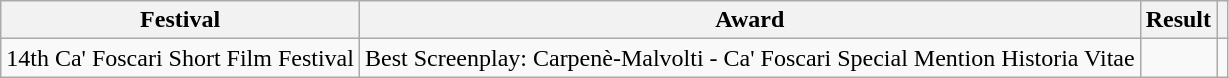<table class="wikitable sortable">
<tr>
<th>Festival</th>
<th>Award</th>
<th>Result</th>
<th></th>
</tr>
<tr>
<td>14th Ca' Foscari Short Film Festival</td>
<td>Best Screenplay: Carpenè-Malvolti - Ca' Foscari Special Mention Historia Vitae</td>
<td></td>
<td></td>
</tr>
</table>
